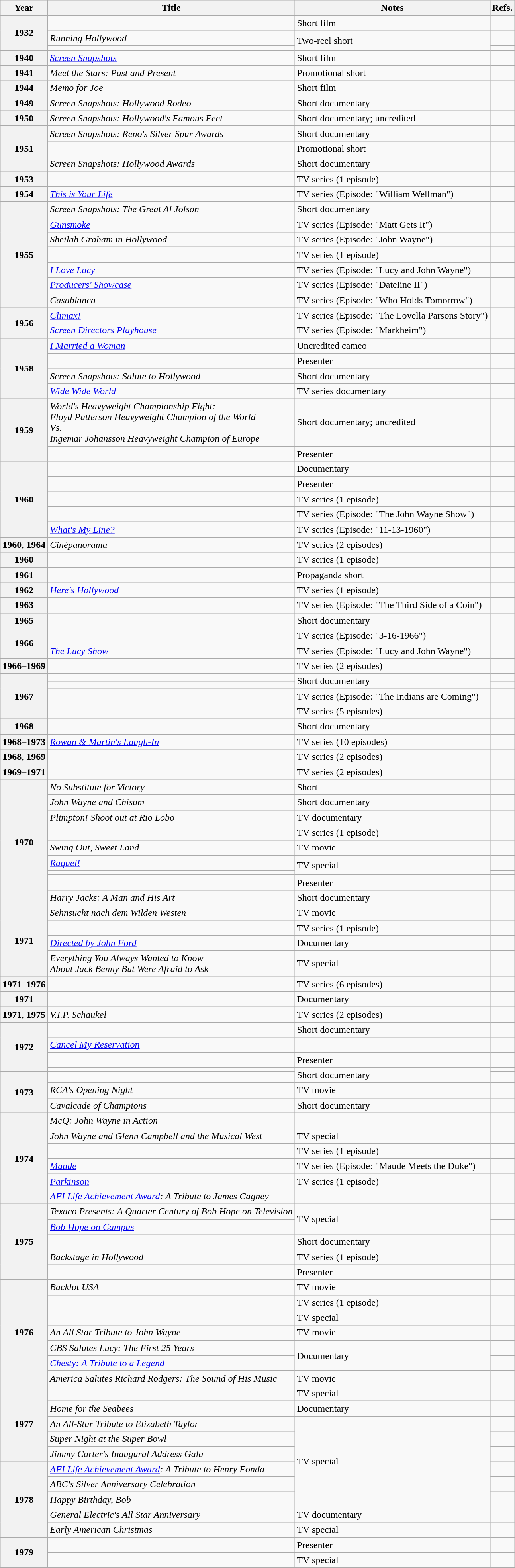<table class="wikitable plainrowheaders sortable" style="margin-right: 0;">
<tr>
<th scope="col">Year</th>
<th scope="col">Title</th>
<th scope="col" class=unsortable>Notes</th>
<th scope="col" class=unsortable>Refs.</th>
</tr>
<tr>
<th rowspan="3" scope="row">1932</th>
<td><em></em></td>
<td>Short film</td>
<td style="text-align:center"></td>
</tr>
<tr>
<td><em>Running Hollywood</em></td>
<td rowspan="2">Two-reel short</td>
<td style="text-align:center"></td>
</tr>
<tr>
<td><em></em></td>
<td style="text-align:center"></td>
</tr>
<tr>
<th scope="row">1940</th>
<td><em><a href='#'>Screen Snapshots</a></em></td>
<td>Short film</td>
<td style="text-align:center"></td>
</tr>
<tr>
<th scope="row">1941</th>
<td><em>Meet the Stars: Past and Present</em></td>
<td>Promotional short</td>
<td style="text-align:center"></td>
</tr>
<tr>
<th scope="row">1944</th>
<td><em>Memo for Joe</em></td>
<td>Short film</td>
<td style="text-align:center"></td>
</tr>
<tr>
<th scope="row">1949</th>
<td><em>Screen Snapshots: Hollywood Rodeo</em></td>
<td>Short documentary</td>
<td style="text-align:center"></td>
</tr>
<tr>
<th scope="row">1950</th>
<td><em>Screen Snapshots: Hollywood's Famous Feet</em></td>
<td>Short documentary; uncredited</td>
<td style="text-align:center"></td>
</tr>
<tr>
<th rowspan="3" scope="row">1951</th>
<td><em>Screen Snapshots: Reno's Silver Spur Awards</em></td>
<td>Short documentary</td>
<td style="text-align:center"></td>
</tr>
<tr>
<td><em></em></td>
<td>Promotional short</td>
<td style="text-align:center"></td>
</tr>
<tr>
<td><em>Screen Snapshots: Hollywood Awards</em></td>
<td>Short documentary</td>
<td style="text-align:center"></td>
</tr>
<tr>
<th scope="row">1953</th>
<td><em></em></td>
<td>TV series (1 episode)</td>
<td style="text-align:center"></td>
</tr>
<tr>
<th scope="row">1954</th>
<td><em><a href='#'>This is Your Life</a></em></td>
<td>TV series (Episode: "William Wellman")</td>
<td style="text-align:center"></td>
</tr>
<tr>
<th rowspan="7" scope="row">1955</th>
<td><em>Screen Snapshots: The Great Al Jolson</em></td>
<td>Short documentary</td>
<td style="text-align:center"></td>
</tr>
<tr>
<td><em><a href='#'>Gunsmoke</a></em></td>
<td>TV series (Episode: "Matt Gets It")</td>
<td style="text-align:center"></td>
</tr>
<tr>
<td><em>Sheilah Graham in Hollywood</em></td>
<td>TV series (Episode: "John Wayne")</td>
<td style="text-align:center"></td>
</tr>
<tr>
<td><em></em></td>
<td>TV series (1 episode)</td>
<td style="text-align:center"></td>
</tr>
<tr>
<td><em><a href='#'>I Love Lucy</a></em></td>
<td>TV series (Episode: "Lucy and John Wayne")</td>
<td style="text-align:center"></td>
</tr>
<tr>
<td><em><a href='#'>Producers' Showcase</a></em></td>
<td>TV series (Episode: "Dateline II")</td>
<td style="text-align:center"></td>
</tr>
<tr>
<td><em>Casablanca</em></td>
<td>TV series (Episode: "Who Holds Tomorrow")</td>
<td style="text-align:center"></td>
</tr>
<tr>
<th rowspan="2" scope="row">1956</th>
<td><em><a href='#'>Climax!</a></em></td>
<td>TV series (Episode: "The Lovella Parsons Story")</td>
<td style="text-align:center"></td>
</tr>
<tr>
<td><em><a href='#'>Screen Directors Playhouse</a></em></td>
<td>TV series (Episode: "Markheim")</td>
<td style="text-align:center"></td>
</tr>
<tr>
<th rowspan="4" scope="row">1958</th>
<td><em><a href='#'>I Married a Woman</a></em></td>
<td>Uncredited cameo</td>
<td style="text-align:center"></td>
</tr>
<tr>
<td><em></em></td>
<td>Presenter</td>
<td style="text-align:center"></td>
</tr>
<tr>
<td><em>Screen Snapshots: Salute to Hollywood</em></td>
<td>Short documentary</td>
<td style="text-align:center"></td>
</tr>
<tr>
<td><em><a href='#'>Wide Wide World</a></em></td>
<td>TV series documentary</td>
<td style="text-align:center"></td>
</tr>
<tr>
<th rowspan="2" scope="row">1959</th>
<td><em>World's Heavyweight Championship Fight:<br>Floyd Patterson Heavyweight Champion of the World<br>Vs.<br>Ingemar Johansson Heavyweight Champion of Europe</em></td>
<td>Short documentary; uncredited</td>
<td style="text-align:center"></td>
</tr>
<tr>
<td><em></em></td>
<td>Presenter</td>
<td style="text-align:center"></td>
</tr>
<tr>
<th rowspan="5" scope="row">1960</th>
<td><em></em></td>
<td>Documentary</td>
<td style="text-align:center"></td>
</tr>
<tr>
<td><em></em></td>
<td>Presenter</td>
<td style="text-align:center"></td>
</tr>
<tr>
<td><em></em></td>
<td>TV series (1 episode)</td>
<td style="text-align:center"></td>
</tr>
<tr>
<td><em></em></td>
<td>TV series (Episode: "The John Wayne Show")</td>
<td style="text-align:center"></td>
</tr>
<tr>
<td><em><a href='#'>What's My Line?</a></em></td>
<td>TV series (Episode: "11-13-1960")</td>
<td style="text-align:center"></td>
</tr>
<tr>
<th scope="row">1960, 1964</th>
<td><em>Cinépanorama</em></td>
<td>TV series (2 episodes)</td>
<td style="text-align:center"></td>
</tr>
<tr>
<th scope="row">1960</th>
<td><em></em></td>
<td>TV series (1 episode)</td>
<td style="text-align:center"></td>
</tr>
<tr>
<th scope="row">1961</th>
<td><em></em></td>
<td>Propaganda short</td>
<td style="text-align:center"></td>
</tr>
<tr>
<th scope="row">1962</th>
<td><em><a href='#'>Here's Hollywood</a></em></td>
<td>TV series (1 episode)</td>
<td style="text-align:center"></td>
</tr>
<tr>
<th scope="row">1963</th>
<td><em></em></td>
<td>TV series (Episode: "The Third Side of a Coin")</td>
<td style="text-align:center"></td>
</tr>
<tr>
<th scope="row">1965</th>
<td><em></em></td>
<td>Short documentary</td>
<td style="text-align:center"></td>
</tr>
<tr>
<th rowspan="2" scope="row">1966</th>
<td><em></em></td>
<td>TV series (Episode: "3-16-1966")</td>
<td style="text-align:center"></td>
</tr>
<tr>
<td><em><a href='#'>The Lucy Show</a></em></td>
<td>TV series (Episode: "Lucy and John Wayne")</td>
<td style="text-align:center"></td>
</tr>
<tr>
<th scope="row">1966–1969</th>
<td><em></em></td>
<td>TV series (2 episodes)</td>
<td style="text-align:center"></td>
</tr>
<tr>
<th rowspan="4" scope="row">1967</th>
<td><em></em></td>
<td rowspan="2">Short documentary</td>
<td style="text-align:center"></td>
</tr>
<tr>
<td><em></em></td>
<td style="text-align:center"></td>
</tr>
<tr>
<td><em></em></td>
<td>TV series (Episode: "The Indians are Coming")</td>
<td style="text-align:center"></td>
</tr>
<tr>
<td><em></em></td>
<td>TV series (5 episodes)</td>
<td style="text-align:center"></td>
</tr>
<tr>
<th scope="row">1968</th>
<td><em></em></td>
<td>Short documentary</td>
<td style="text-align:center"></td>
</tr>
<tr>
<th scope="row">1968–1973</th>
<td><em><a href='#'>Rowan & Martin's Laugh-In</a></em></td>
<td>TV series (10 episodes)</td>
<td style="text-align:center"></td>
</tr>
<tr>
<th scope="row">1968, 1969</th>
<td><em></em></td>
<td>TV series (2 episodes)</td>
<td style="text-align:center"></td>
</tr>
<tr>
<th scope="row">1969–1971</th>
<td><em></em></td>
<td>TV series (2 episodes)</td>
<td style="text-align:center"></td>
</tr>
<tr>
<th rowspan="9" scope="row">1970</th>
<td><em>No Substitute for Victory</em></td>
<td>Short</td>
<td style="text-align:center"></td>
</tr>
<tr>
<td><em>John Wayne and Chisum</em></td>
<td>Short documentary</td>
<td style="text-align:center"></td>
</tr>
<tr>
<td><em>Plimpton! Shoot out at Rio Lobo</em></td>
<td>TV documentary</td>
<td style="text-align:center"></td>
</tr>
<tr>
<td><em></em></td>
<td>TV series (1 episode)</td>
<td style="text-align:center"></td>
</tr>
<tr>
<td><em>Swing Out, Sweet Land</em></td>
<td>TV movie</td>
<td style="text-align:center"></td>
</tr>
<tr>
<td><em><a href='#'>Raquel!</a></em></td>
<td rowspan="2">TV special</td>
<td style="text-align:center"></td>
</tr>
<tr>
<td><em></em></td>
<td style="text-align:center"></td>
</tr>
<tr>
<td><em></em></td>
<td>Presenter</td>
<td style="text-align:center"></td>
</tr>
<tr>
<td><em>Harry Jacks: A Man and His Art</em></td>
<td>Short documentary</td>
<td style="text-align:center"></td>
</tr>
<tr>
<th rowspan="4" scope="row">1971</th>
<td><em>Sehnsucht nach dem Wilden Westen</em></td>
<td>TV movie</td>
<td style="text-align:center"></td>
</tr>
<tr>
<td><em></em></td>
<td>TV series (1 episode)</td>
<td style="text-align:center"></td>
</tr>
<tr>
<td><em><a href='#'>Directed by John Ford</a></em></td>
<td>Documentary</td>
<td style="text-align:center"></td>
</tr>
<tr>
<td><em>Everything You Always Wanted to Know<br>About Jack Benny But Were Afraid to Ask</em></td>
<td>TV special</td>
<td style="text-align:center"></td>
</tr>
<tr>
<th scope="row">1971–1976</th>
<td><em></em></td>
<td>TV series (6 episodes)</td>
<td style="text-align:center"></td>
</tr>
<tr>
<th scope="row">1971</th>
<td><em></em></td>
<td>Documentary</td>
<td style="text-align:center"></td>
</tr>
<tr>
<th scope="row">1971, 1975</th>
<td><em>V.I.P. Schaukel</em></td>
<td>TV series (2 episodes)</td>
<td style="text-align:center"></td>
</tr>
<tr>
<th rowspan="4" scope="row">1972</th>
<td><em></em></td>
<td>Short documentary</td>
<td style="text-align:center"></td>
</tr>
<tr>
<td><em><a href='#'>Cancel My Reservation</a></em></td>
<td></td>
<td style="text-align:center"></td>
</tr>
<tr>
<td><em></em></td>
<td>Presenter</td>
<td style="text-align:center"></td>
</tr>
<tr>
<td><em></em></td>
<td rowspan="2">Short documentary</td>
<td style="text-align:center"></td>
</tr>
<tr>
<th rowspan="3" scope="row">1973</th>
<td><em></em></td>
<td style="text-align:center"></td>
</tr>
<tr>
<td><em>RCA's Opening Night</em></td>
<td>TV movie</td>
<td style="text-align:center"></td>
</tr>
<tr>
<td><em>Cavalcade of Champions</em></td>
<td>Short documentary</td>
<td style="text-align:center"></td>
</tr>
<tr>
<th rowspan="6" scope="row">1974</th>
<td><em>McQ: John Wayne in Action</em></td>
<td></td>
<td style="text-align:center"></td>
</tr>
<tr>
<td><em>John Wayne and Glenn Campbell and the Musical West</em></td>
<td>TV special</td>
<td style="text-align:center"></td>
</tr>
<tr>
<td><em></em></td>
<td>TV series (1 episode)</td>
<td style="text-align:center"></td>
</tr>
<tr>
<td><em><a href='#'>Maude</a></em></td>
<td>TV series (Episode: "Maude Meets the Duke")</td>
<td style="text-align:center"></td>
</tr>
<tr>
<td><em><a href='#'>Parkinson</a></em></td>
<td>TV series (1 episode)</td>
<td style="text-align:center"></td>
</tr>
<tr>
<td><em><a href='#'>AFI Life Achievement Award</a>: A Tribute to James Cagney</em></td>
<td></td>
<td style="text-align:center"></td>
</tr>
<tr>
<th rowspan="5" scope="row">1975</th>
<td><em>Texaco Presents: A Quarter Century of Bob Hope on Television</em></td>
<td rowspan="2">TV special</td>
<td style="text-align:center"></td>
</tr>
<tr>
<td><em><a href='#'>Bob Hope on Campus</a></em></td>
<td style="text-align:center"></td>
</tr>
<tr>
<td><em></em></td>
<td>Short documentary</td>
<td style="text-align:center"></td>
</tr>
<tr>
<td><em>Backstage in Hollywood</em></td>
<td>TV series (1 episode)</td>
<td style="text-align:center"></td>
</tr>
<tr>
<td><em></em></td>
<td>Presenter</td>
<td style="text-align:center"></td>
</tr>
<tr>
<th rowspan="7" scope="row">1976</th>
<td><em>Backlot USA</em></td>
<td>TV movie</td>
<td style="text-align:center"></td>
</tr>
<tr>
<td><em></em></td>
<td>TV series (1 episode)</td>
<td style="text-align:center"></td>
</tr>
<tr>
<td><em></em></td>
<td>TV special</td>
<td style="text-align:center"></td>
</tr>
<tr>
<td><em>An All Star Tribute to John Wayne</em></td>
<td>TV movie</td>
<td style="text-align:center"></td>
</tr>
<tr>
<td><em>CBS Salutes Lucy: The First 25 Years</em></td>
<td rowspan="2">Documentary</td>
<td style="text-align:center"></td>
</tr>
<tr>
<td><em><a href='#'>Chesty: A Tribute to a Legend</a></em></td>
<td style="text-align:center"></td>
</tr>
<tr>
<td><em>America Salutes Richard Rodgers: The Sound of His Music</em></td>
<td>TV movie</td>
<td style="text-align:center"></td>
</tr>
<tr>
<th rowspan="5" scope="row">1977</th>
<td><em></em></td>
<td>TV special</td>
<td style="text-align:center"></td>
</tr>
<tr>
<td><em>Home for the Seabees</em></td>
<td>Documentary</td>
<td style="text-align:center"></td>
</tr>
<tr>
<td><em>An All-Star Tribute to Elizabeth Taylor</em></td>
<td rowspan="6">TV special</td>
<td style="text-align:center"></td>
</tr>
<tr>
<td><em>Super Night at the Super Bowl</em></td>
<td style="text-align:center"></td>
</tr>
<tr>
<td><em>Jimmy Carter's Inaugural Address Gala</em></td>
<td style="text-align:center"></td>
</tr>
<tr>
<th rowspan="5" scope="row">1978</th>
<td><em><a href='#'>AFI Life Achievement Award</a>: A Tribute to Henry Fonda</em></td>
<td style="text-align:center"></td>
</tr>
<tr>
<td><em>ABC's Silver Anniversary Celebration</em></td>
<td style="text-align:center"></td>
</tr>
<tr>
<td><em>Happy Birthday, Bob</em></td>
<td style="text-align:center"></td>
</tr>
<tr>
<td><em>General Electric's All Star Anniversary</em></td>
<td>TV documentary</td>
<td style="text-align:center"></td>
</tr>
<tr>
<td><em>Early American Christmas</em></td>
<td>TV special</td>
<td style="text-align:center"></td>
</tr>
<tr>
<th rowspan="2" scope="row">1979</th>
<td><em></em></td>
<td>Presenter</td>
<td style="text-align:center"></td>
</tr>
<tr>
<td><em></em></td>
<td>TV special</td>
<td style="text-align:center"></td>
</tr>
<tr>
</tr>
</table>
